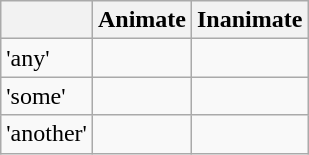<table class="wikitable">
<tr>
<th> </th>
<th>Animate</th>
<th>Inanimate</th>
</tr>
<tr>
<td>'any'</td>
<td></td>
<td></td>
</tr>
<tr>
<td>'some'</td>
<td></td>
<td></td>
</tr>
<tr>
<td>'another'</td>
<td></td>
<td></td>
</tr>
</table>
